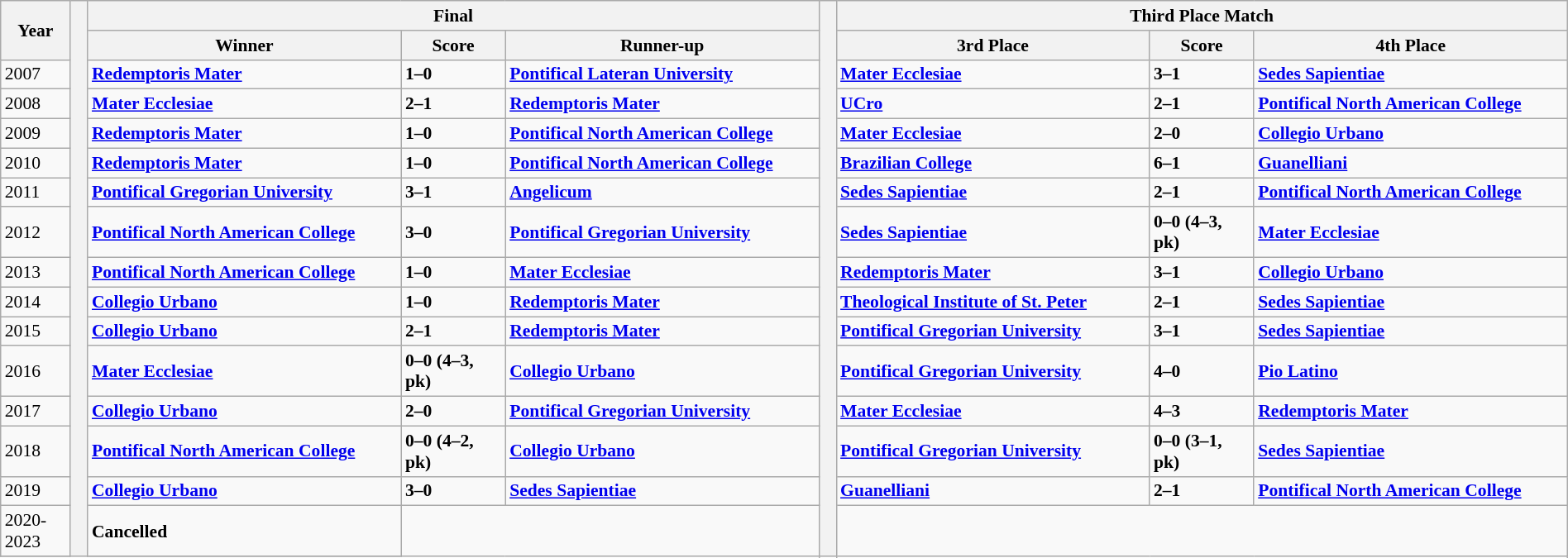<table class="wikitable" style="font-size: 90%; text-align: left; width: 100%;">
<tr>
<th rowspan="2" width="4%">Year</th>
<th width="1%" rowspan="41"></th>
<th colspan="3">Final</th>
<th width="1%" rowspan="41"></th>
<th colspan="3">Third Place Match</th>
</tr>
<tr>
<th width="18%">Winner</th>
<th width="6%">Score</th>
<th width="18%">Runner-up</th>
<th width="18%">3rd Place</th>
<th width="6%">Score</th>
<th width="18%">4th Place</th>
</tr>
<tr>
<td>2007</td>
<td><strong><a href='#'>Redemptoris Mater</a></strong></td>
<td><strong>1–0</strong></td>
<td><strong><a href='#'>Pontifical Lateran University</a></strong></td>
<td><strong><a href='#'>Mater Ecclesiae</a></strong></td>
<td><strong>3–1</strong></td>
<td><strong><a href='#'>Sedes Sapientiae</a></strong></td>
</tr>
<tr>
<td>2008</td>
<td><strong><a href='#'>Mater Ecclesiae</a></strong></td>
<td><strong>2–1</strong></td>
<td><strong><a href='#'>Redemptoris Mater</a></strong></td>
<td><strong><a href='#'>UCro</a></strong></td>
<td><strong>2–1</strong></td>
<td><strong><a href='#'>Pontifical North American College</a></strong></td>
</tr>
<tr>
<td>2009</td>
<td><strong><a href='#'>Redemptoris Mater</a></strong></td>
<td><strong>1–0</strong></td>
<td><strong><a href='#'>Pontifical North American College</a></strong></td>
<td><strong><a href='#'>Mater Ecclesiae</a></strong></td>
<td><strong>2–0</strong></td>
<td><strong><a href='#'>Collegio Urbano</a></strong></td>
</tr>
<tr>
<td>2010</td>
<td><strong><a href='#'>Redemptoris Mater</a></strong></td>
<td><strong>1–0</strong></td>
<td><strong><a href='#'>Pontifical North American College</a></strong></td>
<td><strong><a href='#'>Brazilian College</a></strong></td>
<td><strong>6–1</strong></td>
<td><strong><a href='#'>Guanelliani</a></strong></td>
</tr>
<tr>
<td>2011</td>
<td><strong><a href='#'>Pontifical Gregorian University</a></strong></td>
<td><strong>3–1</strong></td>
<td><strong><a href='#'>Angelicum</a></strong></td>
<td><strong><a href='#'>Sedes Sapientiae</a></strong></td>
<td><strong>2–1</strong></td>
<td><strong><a href='#'>Pontifical North American College</a></strong></td>
</tr>
<tr>
<td>2012</td>
<td><strong><a href='#'>Pontifical North American College</a></strong></td>
<td><strong>3–0</strong></td>
<td><strong><a href='#'>Pontifical Gregorian University</a></strong></td>
<td><strong><a href='#'>Sedes Sapientiae</a></strong></td>
<td><strong>0–0 (4–3, pk)</strong></td>
<td><strong><a href='#'>Mater Ecclesiae</a></strong></td>
</tr>
<tr>
<td>2013</td>
<td><strong><a href='#'>Pontifical North American College</a></strong></td>
<td><strong>1–0</strong></td>
<td><strong><a href='#'>Mater Ecclesiae</a></strong></td>
<td><strong><a href='#'>Redemptoris Mater</a></strong></td>
<td><strong>3–1</strong></td>
<td><strong><a href='#'>Collegio Urbano</a></strong></td>
</tr>
<tr>
<td>2014</td>
<td><strong><a href='#'>Collegio Urbano</a></strong></td>
<td><strong>1–0</strong></td>
<td><strong><a href='#'>Redemptoris Mater</a></strong></td>
<td><strong><a href='#'>Theological Institute of St. Peter</a></strong></td>
<td><strong>2–1</strong></td>
<td><strong><a href='#'>Sedes Sapientiae</a></strong></td>
</tr>
<tr>
<td>2015</td>
<td><strong><a href='#'>Collegio Urbano</a></strong></td>
<td><strong>2–1</strong></td>
<td><strong><a href='#'>Redemptoris Mater</a></strong></td>
<td><strong><a href='#'>Pontifical Gregorian University</a></strong></td>
<td><strong>3–1</strong></td>
<td><strong><a href='#'>Sedes Sapientiae</a></strong></td>
</tr>
<tr>
<td>2016</td>
<td><strong><a href='#'>Mater Ecclesiae</a></strong></td>
<td><strong>0–0 (4–3, pk)</strong></td>
<td><strong><a href='#'>Collegio Urbano</a></strong></td>
<td><strong><a href='#'>Pontifical Gregorian University</a></strong></td>
<td><strong>4–0</strong></td>
<td><strong><a href='#'>Pio Latino</a></strong></td>
</tr>
<tr>
<td>2017</td>
<td><strong><a href='#'>Collegio Urbano</a></strong></td>
<td><strong>2–0</strong></td>
<td><strong><a href='#'>Pontifical Gregorian University</a></strong></td>
<td><strong><a href='#'>Mater Ecclesiae</a></strong></td>
<td><strong>4–3</strong></td>
<td><strong><a href='#'>Redemptoris Mater</a></strong></td>
</tr>
<tr>
<td>2018</td>
<td><strong><a href='#'>Pontifical North American College</a></strong></td>
<td><strong>0–0 (4–2, pk)</strong></td>
<td><strong><a href='#'>Collegio Urbano</a></strong></td>
<td><strong><a href='#'>Pontifical Gregorian University</a></strong></td>
<td><strong>0–0 (3–1, pk)</strong></td>
<td><strong><a href='#'>Sedes Sapientiae</a></strong></td>
</tr>
<tr>
<td>2019</td>
<td><strong><a href='#'>Collegio Urbano</a></strong></td>
<td><strong>3–0</strong></td>
<td><strong><a href='#'>Sedes Sapientiae</a></strong></td>
<td><strong><a href='#'>Guanelliani</a></strong></td>
<td><strong>2–1</strong></td>
<td><strong><a href='#'>Pontifical North American College</a></strong></td>
</tr>
<tr>
<td>2020-2023</td>
<td><strong>Cancelled</strong></td>
</tr>
<tr>
</tr>
</table>
